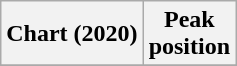<table class="wikitable plainrowheaders" style="text-align:center">
<tr>
<th scope="col">Chart (2020)</th>
<th scope="col">Peak<br>position</th>
</tr>
<tr>
</tr>
</table>
